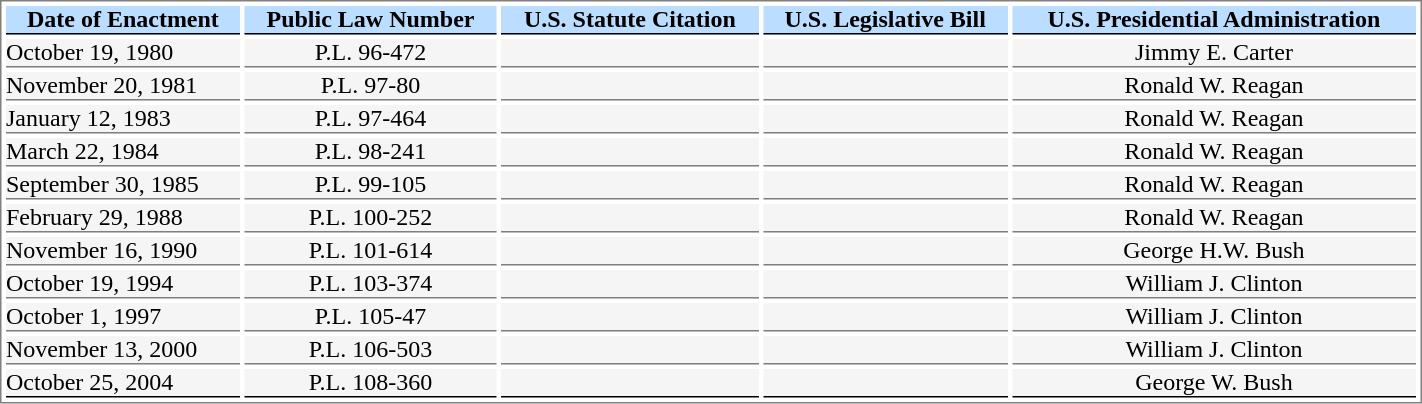<table style="border:1px solid gray; align:left; width:75%" cellspacing=3 cellpadding=0>
<tr style="font-weight:bold; text-align:center; background:#bbddff; color:black;">
<th style=" border-bottom:1.5px solid black">Date of Enactment</th>
<th style=" border-bottom:1.5px solid black">Public Law Number</th>
<th style=" border-bottom:1.5px solid black">U.S. Statute Citation</th>
<th style=" border-bottom:1.5px solid black">U.S. Legislative Bill</th>
<th style=" border-bottom:1.5px solid black">U.S. Presidential Administration</th>
</tr>
<tr>
<td style="border-bottom:1px solid gray; background:#F5F5F5;">October 19, 1980</td>
<td style="border-bottom:1px solid gray; background:#F5F5F5; text-align:center;">P.L. 96-472</td>
<td style="border-bottom:1px solid gray; background:#F5F5F5; text-align:center;"></td>
<td style="border-bottom:1px solid gray; background:#F5F5F5; text-align:center;"></td>
<td style="border-bottom:1px solid gray; background:#F5F5F5; text-align:center;">Jimmy E. Carter</td>
</tr>
<tr>
<td style="border-bottom:1px solid gray; background:#F5F5F5;">November 20, 1981</td>
<td style="border-bottom:1px solid gray; background:#F5F5F5; text-align:center;">P.L. 97-80</td>
<td style="border-bottom:1px solid gray; background:#F5F5F5; text-align:center;"></td>
<td style="border-bottom:1px solid gray; background:#F5F5F5; text-align:center;"></td>
<td style="border-bottom:1px solid gray; background:#F5F5F5; text-align:center;">Ronald W. Reagan</td>
</tr>
<tr>
<td style="border-bottom:1px solid gray; background:#F5F5F5;">January 12, 1983</td>
<td style="border-bottom:1px solid gray; background:#F5F5F5; text-align:center;">P.L. 97-464</td>
<td style="border-bottom:1px solid gray; background:#F5F5F5; text-align:center;"></td>
<td style="border-bottom:1px solid gray; background:#F5F5F5; text-align:center;"></td>
<td style="border-bottom:1px solid gray; background:#F5F5F5; text-align:center;">Ronald W. Reagan</td>
</tr>
<tr>
<td style="border-bottom:1px solid gray; background:#F5F5F5;">March 22, 1984</td>
<td style="border-bottom:1px solid gray; background:#F5F5F5; text-align:center;">P.L. 98-241</td>
<td style="border-bottom:1px solid gray; background:#F5F5F5; text-align:center;"></td>
<td style="border-bottom:1px solid gray; background:#F5F5F5; text-align:center;"></td>
<td style="border-bottom:1px solid gray; background:#F5F5F5; text-align:center;">Ronald W. Reagan</td>
</tr>
<tr>
<td style="border-bottom:1px solid gray; background:#F5F5F5;">September 30, 1985</td>
<td style="border-bottom:1px solid gray; background:#F5F5F5; text-align:center;">P.L. 99-105</td>
<td style="border-bottom:1px solid gray; background:#F5F5F5; text-align:center;"></td>
<td style="border-bottom:1px solid gray; background:#F5F5F5; text-align:center;"></td>
<td style="border-bottom:1px solid gray; background:#F5F5F5; text-align:center;">Ronald W. Reagan</td>
</tr>
<tr>
<td style="border-bottom:1px solid gray; background:#F5F5F5;">February 29, 1988</td>
<td style="border-bottom:1px solid gray; background:#F5F5F5; text-align:center;">P.L. 100-252</td>
<td style="border-bottom:1px solid gray; background:#F5F5F5; text-align:center;"></td>
<td style="border-bottom:1px solid gray; background:#F5F5F5; text-align:center;"></td>
<td style="border-bottom:1px solid gray; background:#F5F5F5; text-align:center;">Ronald W. Reagan</td>
</tr>
<tr>
<td style="border-bottom:1px solid gray; background:#F5F5F5;">November 16, 1990</td>
<td style="border-bottom:1px solid gray; background:#F5F5F5; text-align:center;">P.L. 101-614</td>
<td style="border-bottom:1px solid gray; background:#F5F5F5; text-align:center;"></td>
<td style="border-bottom:1px solid gray; background:#F5F5F5; text-align:center;"></td>
<td style="border-bottom:1px solid gray; background:#F5F5F5; text-align:center;">George H.W. Bush</td>
</tr>
<tr>
<td style="border-bottom:1px solid gray; background:#F5F5F5;">October 19, 1994</td>
<td style="border-bottom:1px solid gray; background:#F5F5F5; text-align:center;">P.L. 103-374</td>
<td style="border-bottom:1px solid gray; background:#F5F5F5; text-align:center;"></td>
<td style="border-bottom:1px solid gray; background:#F5F5F5; text-align:center;"></td>
<td style="border-bottom:1px solid gray; background:#F5F5F5; text-align:center;">William J. Clinton</td>
</tr>
<tr>
<td style="border-bottom:1px solid gray; background:#F5F5F5;">October 1, 1997</td>
<td style="border-bottom:1px solid gray; background:#F5F5F5; text-align:center;">P.L. 105-47</td>
<td style="border-bottom:1px solid gray; background:#F5F5F5; text-align:center;"></td>
<td style="border-bottom:1px solid gray; background:#F5F5F5; text-align:center;"></td>
<td style="border-bottom:1px solid gray; background:#F5F5F5; text-align:center;">William J. Clinton</td>
</tr>
<tr>
<td style="border-bottom:1px solid gray; background:#F5F5F5;">November 13, 2000</td>
<td style="border-bottom:1px solid gray; background:#F5F5F5; text-align:center;">P.L. 106-503</td>
<td style="border-bottom:1px solid gray; background:#F5F5F5; text-align:center;"></td>
<td style="border-bottom:1px solid gray; background:#F5F5F5; text-align:center;"></td>
<td style="border-bottom:1px solid gray; background:#F5F5F5; text-align:center;">William J. Clinton</td>
</tr>
<tr>
<td style="border-bottom:1.5px solid black; background:#F5F5F5;">October 25, 2004</td>
<td style="border-bottom:1.5px solid black; background:#F5F5F5; text-align:center;">P.L. 108-360</td>
<td style="border-bottom:1.5px solid black; background:#F5F5F5; text-align:center;"></td>
<td style="border-bottom:1.5px solid black; background:#F5F5F5; text-align:center;"></td>
<td style="border-bottom:1.5px solid black; background:#F5F5F5; text-align:center;">George W. Bush</td>
</tr>
</table>
